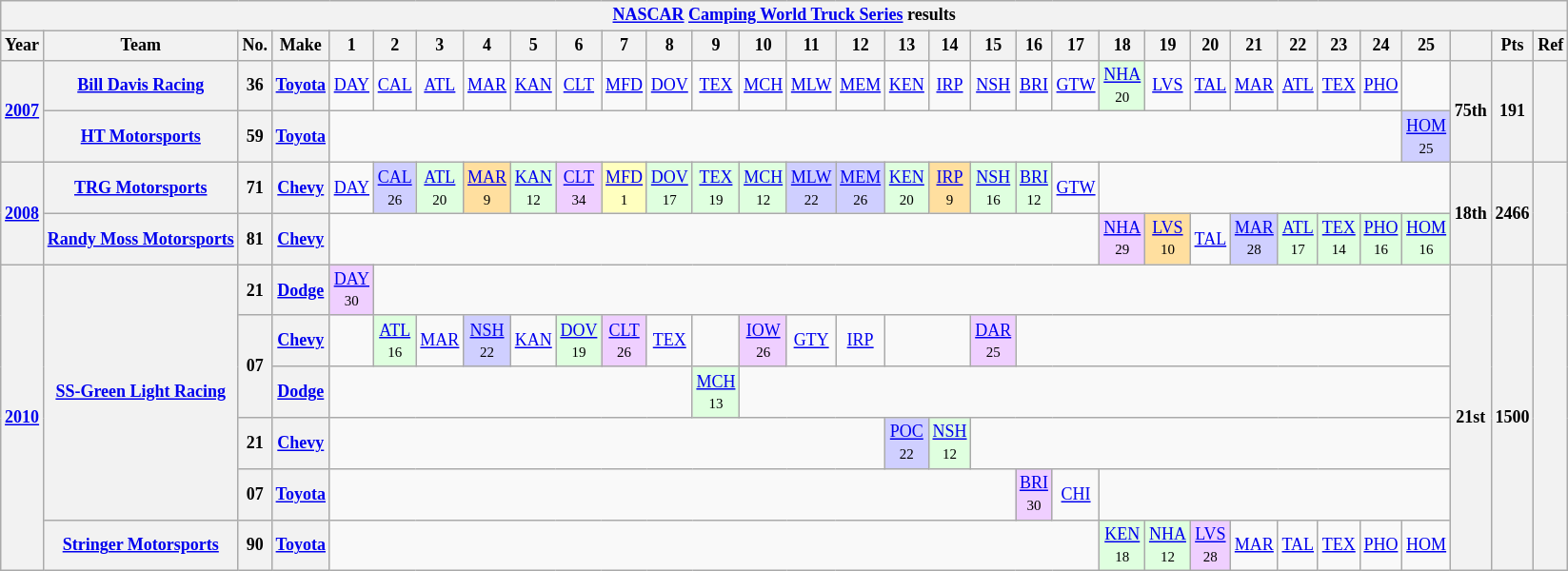<table class="wikitable" style="text-align:center; font-size:75%">
<tr>
<th colspan=45><a href='#'>NASCAR</a> <a href='#'>Camping World Truck Series</a> results</th>
</tr>
<tr>
<th>Year</th>
<th>Team</th>
<th>No.</th>
<th>Make</th>
<th>1</th>
<th>2</th>
<th>3</th>
<th>4</th>
<th>5</th>
<th>6</th>
<th>7</th>
<th>8</th>
<th>9</th>
<th>10</th>
<th>11</th>
<th>12</th>
<th>13</th>
<th>14</th>
<th>15</th>
<th>16</th>
<th>17</th>
<th>18</th>
<th>19</th>
<th>20</th>
<th>21</th>
<th>22</th>
<th>23</th>
<th>24</th>
<th>25</th>
<th></th>
<th>Pts</th>
<th>Ref</th>
</tr>
<tr>
<th rowspan=2><a href='#'>2007</a></th>
<th><a href='#'>Bill Davis Racing</a></th>
<th>36</th>
<th><a href='#'>Toyota</a></th>
<td><a href='#'>DAY</a></td>
<td><a href='#'>CAL</a></td>
<td><a href='#'>ATL</a></td>
<td><a href='#'>MAR</a></td>
<td><a href='#'>KAN</a></td>
<td><a href='#'>CLT</a></td>
<td><a href='#'>MFD</a></td>
<td><a href='#'>DOV</a></td>
<td><a href='#'>TEX</a></td>
<td><a href='#'>MCH</a></td>
<td><a href='#'>MLW</a></td>
<td><a href='#'>MEM</a></td>
<td><a href='#'>KEN</a></td>
<td><a href='#'>IRP</a></td>
<td><a href='#'>NSH</a></td>
<td><a href='#'>BRI</a></td>
<td><a href='#'>GTW</a></td>
<td style="background:#DFFFDF;"><a href='#'>NHA</a><br><small>20</small></td>
<td><a href='#'>LVS</a></td>
<td><a href='#'>TAL</a></td>
<td><a href='#'>MAR</a></td>
<td><a href='#'>ATL</a></td>
<td><a href='#'>TEX</a></td>
<td><a href='#'>PHO</a></td>
<td></td>
<th rowspan=2>75th</th>
<th rowspan=2>191</th>
<th rowspan=2></th>
</tr>
<tr>
<th><a href='#'>HT Motorsports</a></th>
<th>59</th>
<th><a href='#'>Toyota</a></th>
<td colspan=24></td>
<td style="background:#CFCFFF;"><a href='#'>HOM</a><br><small>25</small></td>
</tr>
<tr>
<th rowspan=2><a href='#'>2008</a></th>
<th><a href='#'>TRG Motorsports</a></th>
<th>71</th>
<th><a href='#'>Chevy</a></th>
<td><a href='#'>DAY</a></td>
<td style="background:#CFCFFF;"><a href='#'>CAL</a><br><small>26</small></td>
<td style="background:#DFFFDF;"><a href='#'>ATL</a><br><small>20</small></td>
<td style="background:#FFDF9F;"><a href='#'>MAR</a><br><small>9</small></td>
<td style="background:#DFFFDF;"><a href='#'>KAN</a><br><small>12</small></td>
<td style="background:#EFCFFF;"><a href='#'>CLT</a><br><small>34</small></td>
<td style="background:#FFFFBF;"><a href='#'>MFD</a><br><small>1</small></td>
<td style="background:#DFFFDF;"><a href='#'>DOV</a><br><small>17</small></td>
<td style="background:#DFFFDF;"><a href='#'>TEX</a><br><small>19</small></td>
<td style="background:#DFFFDF;"><a href='#'>MCH</a><br><small>12</small></td>
<td style="background:#CFCFFF;"><a href='#'>MLW</a><br><small>22</small></td>
<td style="background:#CFCFFF;"><a href='#'>MEM</a><br><small>26</small></td>
<td style="background:#DFFFDF;"><a href='#'>KEN</a><br><small>20</small></td>
<td style="background:#FFDF9F;"><a href='#'>IRP</a><br><small>9</small></td>
<td style="background:#DFFFDF;"><a href='#'>NSH</a><br><small>16</small></td>
<td style="background:#DFFFDF;"><a href='#'>BRI</a><br><small>12</small></td>
<td><a href='#'>GTW</a></td>
<td colspan=8></td>
<th rowspan=2>18th</th>
<th rowspan=2>2466</th>
<th rowspan=2></th>
</tr>
<tr>
<th><a href='#'>Randy Moss Motorsports</a></th>
<th>81</th>
<th><a href='#'>Chevy</a></th>
<td colspan=17></td>
<td style="background:#EFCFFF;"><a href='#'>NHA</a><br><small>29</small></td>
<td style="background:#FFDF9F;"><a href='#'>LVS</a><br><small>10</small></td>
<td><a href='#'>TAL</a></td>
<td style="background:#CFCFFF;"><a href='#'>MAR</a><br><small>28</small></td>
<td style="background:#DFFFDF;"><a href='#'>ATL</a><br><small>17</small></td>
<td style="background:#DFFFDF;"><a href='#'>TEX</a><br><small>14</small></td>
<td style="background:#DFFFDF;"><a href='#'>PHO</a><br><small>16</small></td>
<td style="background:#DFFFDF;"><a href='#'>HOM</a><br><small>16</small></td>
</tr>
<tr>
<th rowspan=6><a href='#'>2010</a></th>
<th rowspan=5><a href='#'>SS-Green Light Racing</a></th>
<th>21</th>
<th><a href='#'>Dodge</a></th>
<td style="background:#EFCFFF;"><a href='#'>DAY</a><br><small>30</small></td>
<td colspan=24></td>
<th rowspan=6>21st</th>
<th rowspan=6>1500</th>
<th rowspan=6></th>
</tr>
<tr>
<th rowspan=2>07</th>
<th><a href='#'>Chevy</a></th>
<td></td>
<td style="background:#DFFFDF;"><a href='#'>ATL</a><br><small>16</small></td>
<td><a href='#'>MAR</a></td>
<td style="background:#CFCFFF;"><a href='#'>NSH</a><br><small>22</small></td>
<td><a href='#'>KAN</a></td>
<td style="background:#DFFFDF;"><a href='#'>DOV</a><br><small>19</small></td>
<td style="background:#EFCFFF;"><a href='#'>CLT</a><br><small>26</small></td>
<td><a href='#'>TEX</a></td>
<td></td>
<td style="background:#EFCFFF;"><a href='#'>IOW</a><br><small>26</small></td>
<td><a href='#'>GTY</a></td>
<td><a href='#'>IRP</a><br><small></small></td>
<td colspan=2></td>
<td style="background:#EFCFFF;"><a href='#'>DAR</a><br><small>25</small></td>
<td colspan=10></td>
</tr>
<tr>
<th><a href='#'>Dodge</a></th>
<td colspan=8></td>
<td style="background:#DFFFDF;"><a href='#'>MCH</a><br><small>13</small></td>
<td colspan=16></td>
</tr>
<tr>
<th>21</th>
<th><a href='#'>Chevy</a></th>
<td colspan=12></td>
<td style="background:#CFCFFF;"><a href='#'>POC</a><br><small>22</small></td>
<td style="background:#DFFFDF;"><a href='#'>NSH</a><br><small>12</small></td>
<td colspan=11></td>
</tr>
<tr>
<th>07</th>
<th><a href='#'>Toyota</a></th>
<td colspan=15></td>
<td style="background:#EFCFFF;"><a href='#'>BRI</a><br><small>30</small></td>
<td><a href='#'>CHI</a></td>
<td colspan=8></td>
</tr>
<tr>
<th><a href='#'>Stringer Motorsports</a></th>
<th>90</th>
<th><a href='#'>Toyota</a></th>
<td colspan=17></td>
<td style="background:#DFFFDF;"><a href='#'>KEN</a><br><small>18</small></td>
<td style="background:#DFFFDF;"><a href='#'>NHA</a><br><small>12</small></td>
<td style="background:#EFCFFF;"><a href='#'>LVS</a><br><small>28</small></td>
<td><a href='#'>MAR</a></td>
<td><a href='#'>TAL</a></td>
<td><a href='#'>TEX</a></td>
<td><a href='#'>PHO</a></td>
<td><a href='#'>HOM</a></td>
</tr>
</table>
